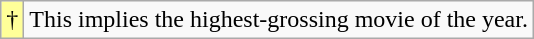<table class="wikitable">
<tr>
<td style="background-color:#FFFF99">†</td>
<td>This implies the highest-grossing movie of the year.</td>
</tr>
</table>
